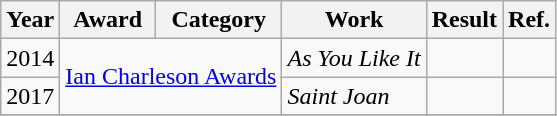<table class="wikitable plainrowheaders">
<tr>
<th>Year</th>
<th>Award</th>
<th>Category</th>
<th>Work</th>
<th>Result</th>
<th>Ref.</th>
</tr>
<tr>
<td>2014</td>
<td rowspan="2" colspan="2"><a href='#'>Ian Charleson Awards</a></td>
<td><em>As You Like It</em></td>
<td></td>
<td></td>
</tr>
<tr>
<td>2017</td>
<td><em>Saint Joan</em></td>
<td></td>
<td></td>
</tr>
<tr>
</tr>
</table>
